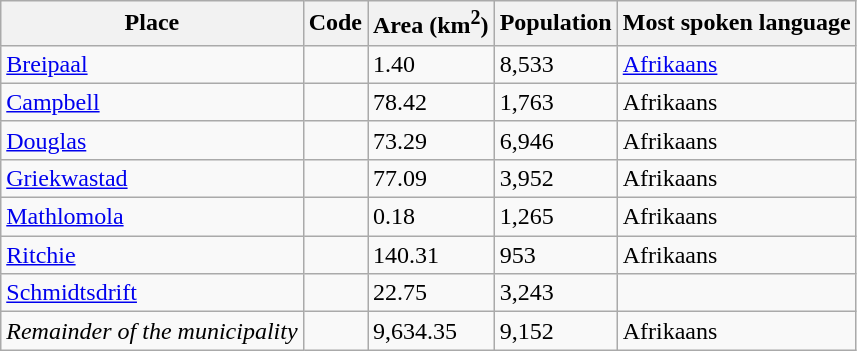<table class="wikitable sortable">
<tr>
<th>Place</th>
<th>Code</th>
<th>Area (km<sup>2</sup>)</th>
<th>Population</th>
<th>Most spoken language</th>
</tr>
<tr>
<td><a href='#'>Breipaal</a></td>
<td></td>
<td>1.40</td>
<td>8,533</td>
<td><a href='#'>Afrikaans</a></td>
</tr>
<tr>
<td><a href='#'>Campbell</a></td>
<td></td>
<td>78.42</td>
<td>1,763</td>
<td>Afrikaans</td>
</tr>
<tr>
<td><a href='#'>Douglas</a></td>
<td></td>
<td>73.29</td>
<td>6,946</td>
<td>Afrikaans</td>
</tr>
<tr>
<td><a href='#'>Griekwastad</a></td>
<td></td>
<td>77.09</td>
<td>3,952</td>
<td>Afrikaans</td>
</tr>
<tr>
<td><a href='#'>Mathlomola</a></td>
<td></td>
<td>0.18</td>
<td>1,265</td>
<td>Afrikaans</td>
</tr>
<tr>
<td><a href='#'>Ritchie</a></td>
<td></td>
<td>140.31</td>
<td>953</td>
<td>Afrikaans</td>
</tr>
<tr>
<td><a href='#'>Schmidtsdrift</a></td>
<td></td>
<td>22.75</td>
<td>3,243</td>
<td></td>
</tr>
<tr>
<td><em>Remainder of the municipality</em></td>
<td></td>
<td>9,634.35</td>
<td>9,152</td>
<td>Afrikaans</td>
</tr>
</table>
